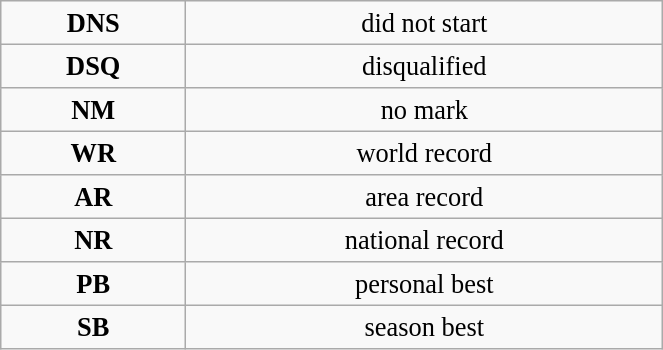<table class="wikitable" style=" text-align:center; font-size:110%;" width="35%">
<tr>
<td><strong>DNS</strong></td>
<td>did not start</td>
</tr>
<tr>
<td><strong>DSQ</strong></td>
<td>disqualified</td>
</tr>
<tr>
<td><strong>NM</strong></td>
<td>no mark</td>
</tr>
<tr>
<td><strong>WR</strong></td>
<td>world record</td>
</tr>
<tr>
<td><strong>AR</strong></td>
<td>area record</td>
</tr>
<tr>
<td><strong>NR</strong></td>
<td>national record</td>
</tr>
<tr>
<td><strong>PB</strong></td>
<td>personal best</td>
</tr>
<tr>
<td><strong>SB</strong></td>
<td>season best</td>
</tr>
</table>
